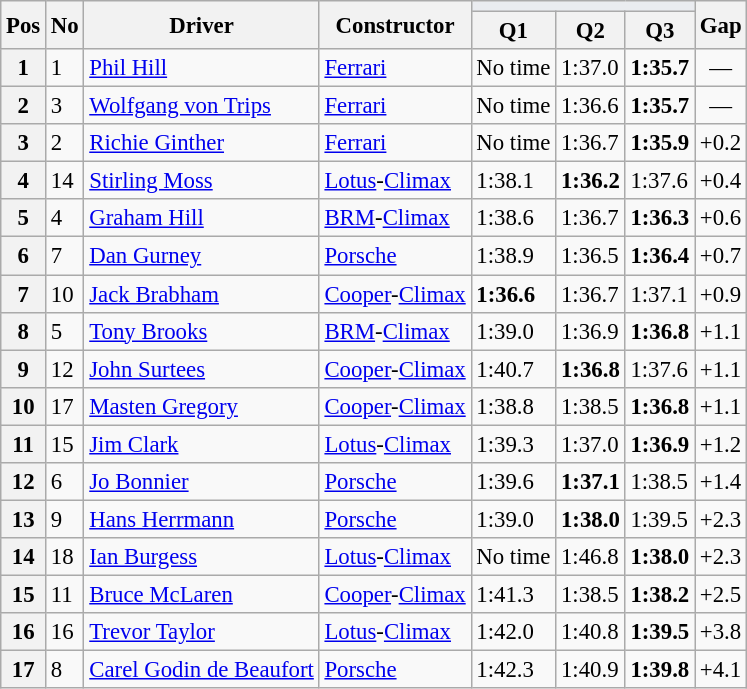<table class="wikitable sortable" style="font-size: 95%;">
<tr>
<th rowspan="2">Pos</th>
<th rowspan="2">No</th>
<th rowspan="2">Driver</th>
<th rowspan="2">Constructor</th>
<th colspan="3" style="background:#eaecf0; text-align:center;"></th>
<th rowspan="2">Gap</th>
</tr>
<tr>
<th>Q1</th>
<th>Q2</th>
<th>Q3</th>
</tr>
<tr>
<th>1</th>
<td>1</td>
<td> <a href='#'>Phil Hill</a></td>
<td><a href='#'>Ferrari</a></td>
<td>No time</td>
<td>1:37.0</td>
<td><strong>1:35.7</strong></td>
<td align=center>—</td>
</tr>
<tr>
<th>2</th>
<td>3</td>
<td> <a href='#'>Wolfgang von Trips</a></td>
<td><a href='#'>Ferrari</a></td>
<td>No time</td>
<td>1:36.6</td>
<td><strong>1:35.7</strong></td>
<td align=center>—</td>
</tr>
<tr>
<th>3</th>
<td>2</td>
<td> <a href='#'>Richie Ginther</a></td>
<td><a href='#'>Ferrari</a></td>
<td>No time</td>
<td>1:36.7</td>
<td><strong>1:35.9</strong></td>
<td>+0.2</td>
</tr>
<tr>
<th>4</th>
<td>14</td>
<td> <a href='#'>Stirling Moss</a></td>
<td><a href='#'>Lotus</a>-<a href='#'>Climax</a></td>
<td>1:38.1</td>
<td><strong>1:36.2</strong></td>
<td>1:37.6</td>
<td>+0.4</td>
</tr>
<tr>
<th>5</th>
<td>4</td>
<td> <a href='#'>Graham Hill</a></td>
<td><a href='#'>BRM</a>-<a href='#'>Climax</a></td>
<td>1:38.6</td>
<td>1:36.7</td>
<td><strong>1:36.3</strong></td>
<td>+0.6</td>
</tr>
<tr>
<th>6</th>
<td>7</td>
<td> <a href='#'>Dan Gurney</a></td>
<td><a href='#'>Porsche</a></td>
<td>1:38.9</td>
<td>1:36.5</td>
<td><strong>1:36.4</strong></td>
<td>+0.7</td>
</tr>
<tr>
<th>7</th>
<td>10</td>
<td> <a href='#'>Jack Brabham</a></td>
<td><a href='#'>Cooper</a>-<a href='#'>Climax</a></td>
<td><strong>1:36.6</strong></td>
<td>1:36.7</td>
<td>1:37.1</td>
<td>+0.9</td>
</tr>
<tr>
<th>8</th>
<td>5</td>
<td> <a href='#'>Tony Brooks</a></td>
<td><a href='#'>BRM</a>-<a href='#'>Climax</a></td>
<td>1:39.0</td>
<td>1:36.9</td>
<td><strong>1:36.8</strong></td>
<td>+1.1</td>
</tr>
<tr>
<th>9</th>
<td>12</td>
<td> <a href='#'>John Surtees</a></td>
<td><a href='#'>Cooper</a>-<a href='#'>Climax</a></td>
<td>1:40.7</td>
<td><strong>1:36.8</strong></td>
<td>1:37.6</td>
<td>+1.1</td>
</tr>
<tr>
<th>10</th>
<td>17</td>
<td> <a href='#'>Masten Gregory</a></td>
<td><a href='#'>Cooper</a>-<a href='#'>Climax</a></td>
<td>1:38.8</td>
<td>1:38.5</td>
<td><strong>1:36.8</strong></td>
<td>+1.1</td>
</tr>
<tr>
<th>11</th>
<td>15</td>
<td> <a href='#'>Jim Clark</a></td>
<td><a href='#'>Lotus</a>-<a href='#'>Climax</a></td>
<td>1:39.3</td>
<td>1:37.0</td>
<td><strong>1:36.9</strong></td>
<td>+1.2</td>
</tr>
<tr>
<th>12</th>
<td>6</td>
<td> <a href='#'>Jo Bonnier</a></td>
<td><a href='#'>Porsche</a></td>
<td>1:39.6</td>
<td><strong>1:37.1</strong></td>
<td>1:38.5</td>
<td>+1.4</td>
</tr>
<tr>
<th>13</th>
<td>9</td>
<td> <a href='#'>Hans Herrmann</a></td>
<td><a href='#'>Porsche</a></td>
<td>1:39.0</td>
<td><strong>1:38.0</strong></td>
<td>1:39.5</td>
<td>+2.3</td>
</tr>
<tr>
<th>14</th>
<td>18</td>
<td> <a href='#'>Ian Burgess</a></td>
<td><a href='#'>Lotus</a>-<a href='#'>Climax</a></td>
<td>No time</td>
<td>1:46.8</td>
<td><strong>1:38.0</strong></td>
<td>+2.3</td>
</tr>
<tr>
<th>15</th>
<td>11</td>
<td> <a href='#'>Bruce McLaren</a></td>
<td><a href='#'>Cooper</a>-<a href='#'>Climax</a></td>
<td>1:41.3</td>
<td>1:38.5</td>
<td><strong>1:38.2</strong></td>
<td>+2.5</td>
</tr>
<tr>
<th>16</th>
<td>16</td>
<td> <a href='#'>Trevor Taylor</a></td>
<td><a href='#'>Lotus</a>-<a href='#'>Climax</a></td>
<td>1:42.0</td>
<td>1:40.8</td>
<td><strong>1:39.5</strong></td>
<td>+3.8</td>
</tr>
<tr>
<th>17</th>
<td>8</td>
<td> <a href='#'>Carel Godin de Beaufort</a></td>
<td><a href='#'>Porsche</a></td>
<td>1:42.3</td>
<td>1:40.9</td>
<td><strong>1:39.8</strong></td>
<td>+4.1</td>
</tr>
</table>
